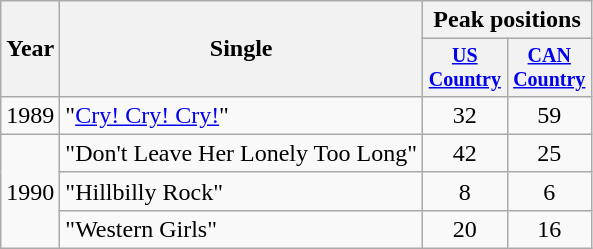<table class="wikitable" style="text-align:center;">
<tr>
<th rowspan="2">Year</th>
<th rowspan="2">Single</th>
<th colspan="2">Peak positions</th>
</tr>
<tr style="font-size:smaller;">
<th width="50"><a href='#'>US Country</a></th>
<th width="50"><a href='#'>CAN Country</a></th>
</tr>
<tr>
<td rowspan="1">1989</td>
<td align="left">"<a href='#'>Cry! Cry! Cry!</a>"</td>
<td>32</td>
<td>59</td>
</tr>
<tr>
<td rowspan="3">1990</td>
<td align="left">"Don't Leave Her Lonely Too Long"</td>
<td>42</td>
<td>25</td>
</tr>
<tr>
<td align="left">"Hillbilly Rock"</td>
<td>8</td>
<td>6</td>
</tr>
<tr>
<td align="left">"Western Girls"</td>
<td>20</td>
<td>16</td>
</tr>
</table>
